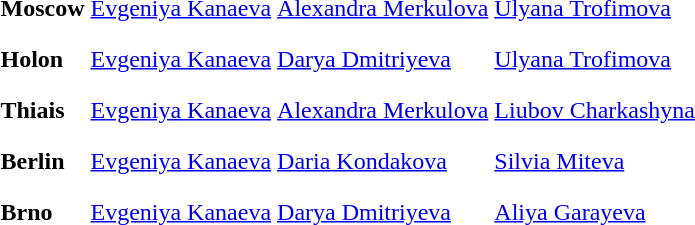<table>
<tr>
<th scope=row style="text-align:left">Moscow</th>
<td style="height:30px;"> <a href='#'>Evgeniya Kanaeva</a></td>
<td style="height:30px;"> <a href='#'>Alexandra Merkulova</a></td>
<td style="height:30px;"> <a href='#'>Ulyana Trofimova</a></td>
</tr>
<tr>
<th scope=row style="text-align:left">Holon</th>
<td style="height:30px;"> <a href='#'>Evgeniya Kanaeva</a></td>
<td style="height:30px;"> <a href='#'>Darya Dmitriyeva</a></td>
<td style="height:30px;"> <a href='#'>Ulyana Trofimova</a></td>
</tr>
<tr>
<th scope=row style="text-align:left">Thiais</th>
<td style="height:30px;"> <a href='#'>Evgeniya Kanaeva</a></td>
<td style="height:30px;"> <a href='#'>Alexandra Merkulova</a></td>
<td style="height:30px;"> <a href='#'>Liubov Charkashyna</a></td>
</tr>
<tr>
<th scope=row style="text-align:left">Berlin</th>
<td style="height:30px;"> <a href='#'>Evgeniya Kanaeva</a></td>
<td style="height:30px;"> <a href='#'>Daria Kondakova</a></td>
<td style="height:30px;"> <a href='#'>Silvia Miteva</a></td>
</tr>
<tr>
<th scope=row style="text-align:left">Brno</th>
<td style="height:30px;"> <a href='#'>Evgeniya Kanaeva</a></td>
<td style="height:30px;"> <a href='#'>Darya Dmitriyeva</a></td>
<td style="height:30px;"> <a href='#'>Aliya Garayeva</a></td>
</tr>
<tr>
</tr>
</table>
